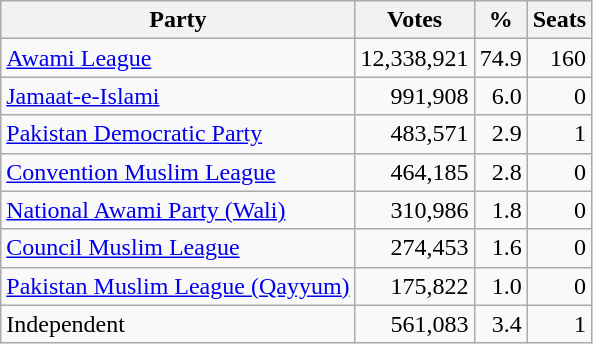<table class=wikitable style=text-align:right>
<tr>
<th>Party</th>
<th>Votes</th>
<th>%</th>
<th>Seats</th>
</tr>
<tr>
<td align=left><a href='#'>Awami League</a></td>
<td>12,338,921</td>
<td>74.9</td>
<td>160</td>
</tr>
<tr>
<td align=left><a href='#'>Jamaat-e-Islami</a></td>
<td>991,908</td>
<td>6.0</td>
<td>0</td>
</tr>
<tr>
<td align=left><a href='#'>Pakistan Democratic Party</a></td>
<td>483,571</td>
<td>2.9</td>
<td>1</td>
</tr>
<tr>
<td align=left><a href='#'>Convention Muslim League</a></td>
<td>464,185</td>
<td>2.8</td>
<td>0</td>
</tr>
<tr>
<td align=left><a href='#'>National Awami Party (Wali)</a></td>
<td>310,986</td>
<td>1.8</td>
<td>0</td>
</tr>
<tr>
<td align=left><a href='#'>Council Muslim League</a></td>
<td>274,453</td>
<td>1.6</td>
<td>0</td>
</tr>
<tr>
<td align=left><a href='#'>Pakistan Muslim League (Qayyum)</a></td>
<td>175,822</td>
<td>1.0</td>
<td>0</td>
</tr>
<tr>
<td align=left>Independent</td>
<td>561,083</td>
<td>3.4</td>
<td>1</td>
</tr>
</table>
